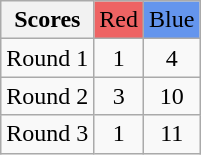<table class="wikitable" style="text-align:center">
<tr>
<th>Scores</th>
<td bgcolor="#EE6363">Red</td>
<td bgcolor="#6495ED">Blue</td>
</tr>
<tr>
<td>Round 1</td>
<td>1</td>
<td>4</td>
</tr>
<tr>
<td>Round 2</td>
<td>3</td>
<td>10</td>
</tr>
<tr>
<td>Round 3</td>
<td>1</td>
<td>11</td>
</tr>
</table>
